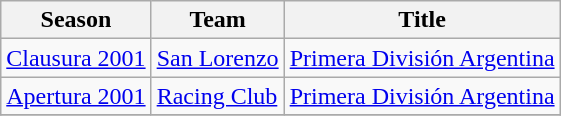<table class="wikitable">
<tr>
<th>Season</th>
<th>Team</th>
<th>Title</th>
</tr>
<tr>
<td><a href='#'>Clausura 2001</a></td>
<td><a href='#'>San Lorenzo</a></td>
<td><a href='#'>Primera División Argentina</a></td>
</tr>
<tr>
<td><a href='#'>Apertura 2001</a></td>
<td><a href='#'>Racing Club</a></td>
<td><a href='#'>Primera División Argentina</a></td>
</tr>
<tr>
</tr>
</table>
